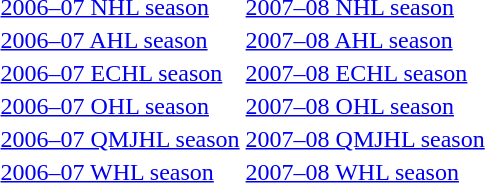<table>
<tr>
<td><a href='#'>2006–07 NHL season</a></td>
<td><a href='#'>2007–08 NHL season</a></td>
</tr>
<tr>
<td><a href='#'>2006–07 AHL season</a></td>
<td><a href='#'>2007–08 AHL season</a></td>
</tr>
<tr>
<td><a href='#'>2006–07 ECHL season</a></td>
<td><a href='#'>2007–08 ECHL season</a></td>
</tr>
<tr>
<td><a href='#'>2006–07 OHL season</a></td>
<td><a href='#'>2007–08 OHL season</a></td>
</tr>
<tr>
<td><a href='#'>2006–07 QMJHL season</a></td>
<td><a href='#'>2007–08 QMJHL season</a></td>
</tr>
<tr>
<td><a href='#'>2006–07 WHL season</a></td>
<td><a href='#'>2007–08 WHL season</a></td>
</tr>
</table>
